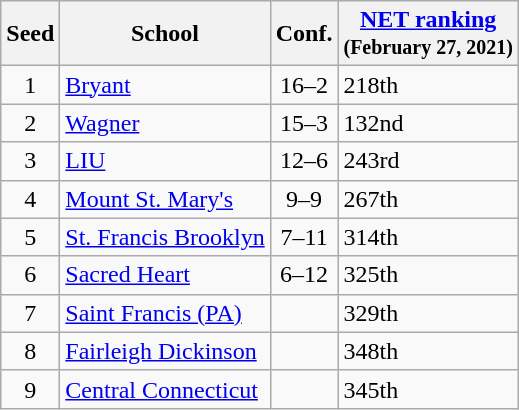<table class="wikitable sortable" style="text-align:center">
<tr>
<th>Seed</th>
<th>School</th>
<th>Conf.</th>
<th><a href='#'>NET ranking</a><br><small>(February 27, 2021)</small></th>
</tr>
<tr>
<td>1</td>
<td align="left"><a href='#'>Bryant</a></td>
<td>16–2</td>
<td align="left">218th</td>
</tr>
<tr>
<td>2</td>
<td align="left"><a href='#'>Wagner</a></td>
<td>15–3</td>
<td align="left">132nd</td>
</tr>
<tr>
<td>3</td>
<td align="left"><a href='#'>LIU</a></td>
<td>12–6</td>
<td align="left">243rd</td>
</tr>
<tr>
<td>4</td>
<td align="left"><a href='#'>Mount St. Mary's</a></td>
<td>9–9</td>
<td align="left">267th</td>
</tr>
<tr>
<td>5</td>
<td align="left"><a href='#'>St. Francis Brooklyn</a></td>
<td>7–11</td>
<td align="left">314th</td>
</tr>
<tr>
<td>6</td>
<td align="left"><a href='#'>Sacred Heart</a></td>
<td>6–12</td>
<td align="left">325th</td>
</tr>
<tr>
<td>7</td>
<td align="left"><a href='#'>Saint Francis (PA)</a></td>
<td></td>
<td align="left">329th</td>
</tr>
<tr>
<td>8</td>
<td align="left"><a href='#'>Fairleigh Dickinson</a></td>
<td></td>
<td align="left">348th</td>
</tr>
<tr>
<td>9</td>
<td align="left"><a href='#'>Central Connecticut</a></td>
<td></td>
<td align="left">345th</td>
</tr>
</table>
